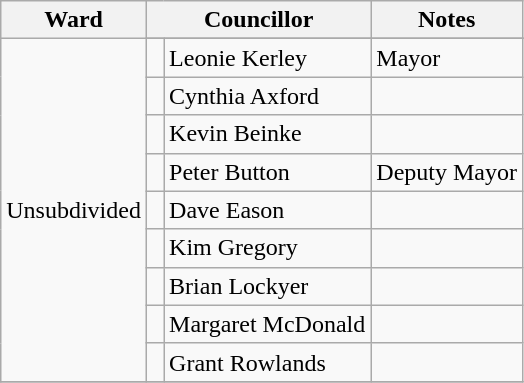<table class="wikitable">
<tr>
<th>Ward</th>
<th colspan="2">Councillor</th>
<th>Notes</th>
</tr>
<tr>
<td rowspan="10">Unsubdivided</td>
</tr>
<tr>
<td> </td>
<td>Leonie Kerley</td>
<td>Mayor</td>
</tr>
<tr>
<td> </td>
<td>Cynthia Axford</td>
<td></td>
</tr>
<tr>
<td> </td>
<td>Kevin Beinke</td>
<td></td>
</tr>
<tr>
<td> </td>
<td>Peter Button</td>
<td>Deputy Mayor</td>
</tr>
<tr>
<td> </td>
<td>Dave Eason</td>
<td></td>
</tr>
<tr>
<td> </td>
<td>Kim Gregory</td>
<td></td>
</tr>
<tr>
<td> </td>
<td>Brian Lockyer</td>
<td></td>
</tr>
<tr>
<td> </td>
<td>Margaret McDonald</td>
<td></td>
</tr>
<tr>
<td> </td>
<td>Grant Rowlands</td>
<td></td>
</tr>
<tr>
</tr>
</table>
